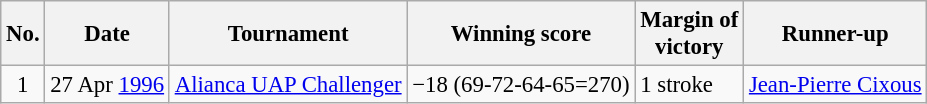<table class="wikitable" style="font-size:95%;">
<tr>
<th>No.</th>
<th>Date</th>
<th>Tournament</th>
<th>Winning score</th>
<th>Margin of<br>victory</th>
<th>Runner-up</th>
</tr>
<tr>
<td align=center>1</td>
<td align=right>27 Apr <a href='#'>1996</a></td>
<td><a href='#'>Alianca UAP Challenger</a></td>
<td>−18 (69-72-64-65=270)</td>
<td>1 stroke</td>
<td> <a href='#'>Jean-Pierre Cixous</a></td>
</tr>
</table>
